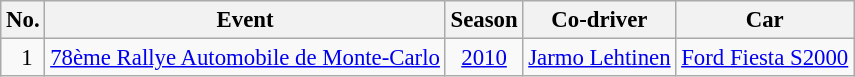<table class="wikitable" style=" font-size: 95%; max-width: 49em;">
<tr>
<th>No.</th>
<th>Event</th>
<th>Season</th>
<th>Co-driver</th>
<th>Car</th>
</tr>
<tr>
<td align="right" style="padding-right: 0.5em;">1</td>
<td> <a href='#'>78ème Rallye Automobile de Monte-Carlo</a></td>
<td align="center"><a href='#'>2010</a></td>
<td><a href='#'>Jarmo Lehtinen</a></td>
<td><a href='#'>Ford Fiesta S2000</a></td>
</tr>
</table>
